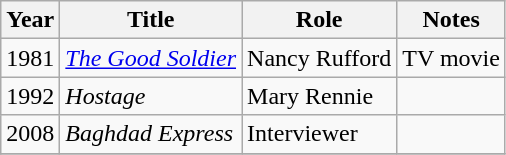<table class="wikitable sortable">
<tr>
<th>Year</th>
<th>Title</th>
<th>Role</th>
<th>Notes</th>
</tr>
<tr>
<td>1981</td>
<td><em><a href='#'>The Good Soldier</a></em></td>
<td>Nancy Rufford</td>
<td>TV movie</td>
</tr>
<tr>
<td>1992</td>
<td><em>Hostage</em></td>
<td>Mary Rennie</td>
<td></td>
</tr>
<tr>
<td>2008</td>
<td><em>Baghdad Express</em></td>
<td>Interviewer</td>
<td></td>
</tr>
<tr>
</tr>
</table>
